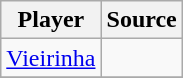<table class="wikitable" style="text-align:left">
<tr>
<th>Player</th>
<th>Source</th>
</tr>
<tr>
<td> <a href='#'>Vieirinha</a></td>
<td></td>
</tr>
<tr>
</tr>
</table>
